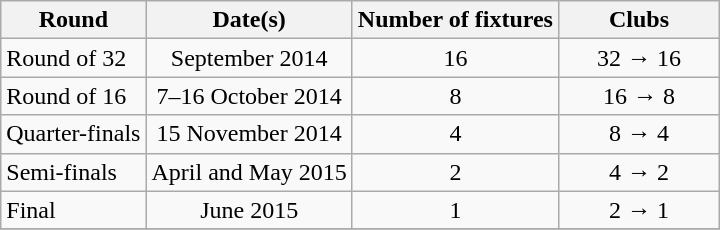<table class="wikitable" style="text-align:center">
<tr>
<th>Round</th>
<th>Date(s)</th>
<th>Number of fixtures</th>
<th width=100>Clubs</th>
</tr>
<tr>
<td style="text-align:left;">Round of 32</td>
<td>September 2014</td>
<td>16</td>
<td>32 → 16</td>
</tr>
<tr>
<td style="text-align:left;">Round of 16</td>
<td>7–16 October 2014</td>
<td>8</td>
<td>16 → 8</td>
</tr>
<tr>
<td style="text-align:left;">Quarter-finals</td>
<td>15 November 2014</td>
<td>4</td>
<td>8 → 4</td>
</tr>
<tr>
<td style="text-align:left;">Semi-finals</td>
<td>April and May 2015</td>
<td>2</td>
<td>4 → 2</td>
</tr>
<tr>
<td style="text-align:left;">Final</td>
<td>June 2015</td>
<td>1</td>
<td>2 → 1</td>
</tr>
<tr>
</tr>
</table>
